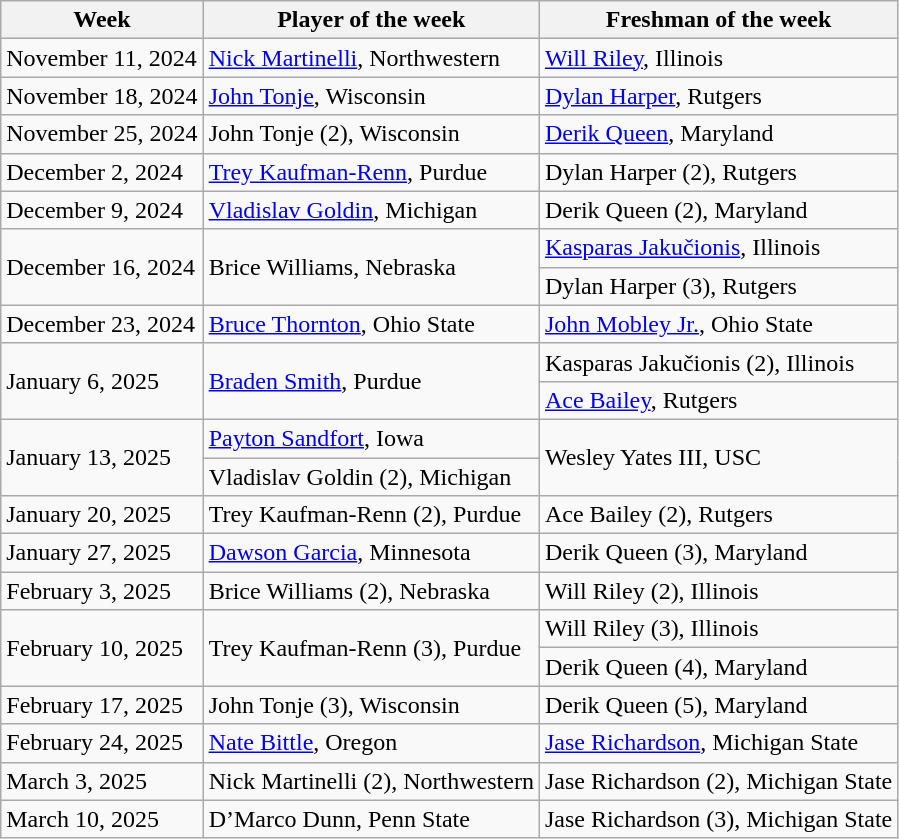<table class="wikitable" border="1">
<tr>
<th>Week</th>
<th>Player of the week</th>
<th>Freshman of the week</th>
</tr>
<tr>
<td>November 11, 2024</td>
<td><a href='#'>Nick Martinelli</a>, Northwestern</td>
<td><a href='#'>Will Riley</a>, Illinois</td>
</tr>
<tr>
<td>November 18, 2024</td>
<td><a href='#'>John Tonje</a>, Wisconsin</td>
<td><a href='#'>Dylan Harper</a>, Rutgers</td>
</tr>
<tr>
<td>November 25, 2024</td>
<td>John Tonje (2), Wisconsin</td>
<td><a href='#'>Derik Queen</a>, Maryland</td>
</tr>
<tr>
<td>December 2, 2024</td>
<td><a href='#'>Trey Kaufman-Renn</a>, Purdue</td>
<td>Dylan Harper (2), Rutgers</td>
</tr>
<tr>
<td>December 9, 2024</td>
<td><a href='#'>Vladislav Goldin</a>, Michigan</td>
<td>Derik Queen (2), Maryland</td>
</tr>
<tr>
<td rowspan=2 valign=middle>December 16, 2024</td>
<td rowspan=2 valign=middle>Brice Williams, Nebraska</td>
<td><a href='#'>Kasparas Jakučionis</a>, Illinois</td>
</tr>
<tr>
<td>Dylan Harper (3), Rutgers</td>
</tr>
<tr>
<td>December 23, 2024</td>
<td><a href='#'>Bruce Thornton</a>, Ohio State</td>
<td><a href='#'>John Mobley Jr.</a>, Ohio State</td>
</tr>
<tr>
<td rowspan=2 valign=middle>January 6, 2025</td>
<td rowspan=2 valign=middle><a href='#'>Braden Smith</a>, Purdue</td>
<td>Kasparas Jakučionis (2), Illinois</td>
</tr>
<tr>
<td><a href='#'>Ace Bailey</a>, Rutgers</td>
</tr>
<tr>
<td rowspan=2 valign=middle>January 13, 2025</td>
<td><a href='#'>Payton Sandfort</a>, Iowa</td>
<td rowspan=2 valign=middle>Wesley Yates III, USC</td>
</tr>
<tr>
<td>Vladislav Goldin (2), Michigan</td>
</tr>
<tr>
<td>January 20, 2025</td>
<td>Trey Kaufman-Renn (2), Purdue</td>
<td>Ace Bailey (2), Rutgers</td>
</tr>
<tr>
<td>January 27, 2025</td>
<td><a href='#'>Dawson Garcia</a>, Minnesota</td>
<td>Derik Queen (3), Maryland</td>
</tr>
<tr>
<td>February 3, 2025</td>
<td>Brice Williams (2), Nebraska</td>
<td>Will Riley (2), Illinois</td>
</tr>
<tr>
<td rowspan=2 valign=middle>February 10, 2025</td>
<td rowspan=2 valign=middle>Trey Kaufman-Renn (3), Purdue</td>
<td>Will Riley (3), Illinois</td>
</tr>
<tr>
<td>Derik Queen (4), Maryland</td>
</tr>
<tr>
<td>February 17, 2025</td>
<td>John Tonje (3), Wisconsin</td>
<td>Derik Queen (5), Maryland</td>
</tr>
<tr>
<td>February 24, 2025</td>
<td><a href='#'>Nate Bittle</a>, Oregon</td>
<td><a href='#'>Jase Richardson</a>, Michigan State</td>
</tr>
<tr>
<td>March 3, 2025</td>
<td>Nick Martinelli (2), Northwestern</td>
<td>Jase Richardson (2), Michigan State</td>
</tr>
<tr>
<td>March 10, 2025</td>
<td>D’Marco Dunn, Penn State</td>
<td>Jase Richardson (3), Michigan State</td>
</tr>
</table>
